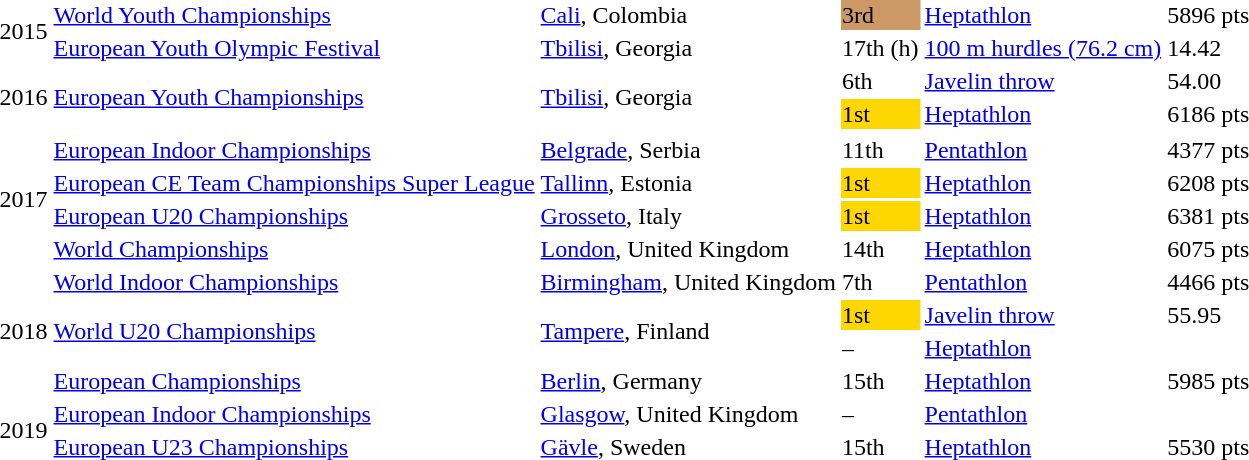<table>
<tr>
<td rowspan=2>2015</td>
<td><a href='#'>World Youth Championships</a></td>
<td><a href='#'>Cali</a>, Colombia</td>
<td bgcolor=cc9966>3rd</td>
<td><a href='#'>Heptathlon</a></td>
<td>5896 pts</td>
</tr>
<tr>
<td><a href='#'>European Youth Olympic Festival</a></td>
<td><a href='#'>Tbilisi</a>, Georgia</td>
<td>17th (h)</td>
<td><a href='#'>100 m hurdles (76.2 cm)</a></td>
<td>14.42</td>
</tr>
<tr>
<td rowspan=2>2016</td>
<td rowspan=2><a href='#'>European Youth Championships</a></td>
<td rowspan=2><a href='#'>Tbilisi</a>, Georgia</td>
<td>6th</td>
<td><a href='#'>Javelin throw</a></td>
<td>54.00</td>
</tr>
<tr>
<td bgcolor=gold>1st</td>
<td><a href='#'>Heptathlon</a></td>
<td>6186 pts </td>
</tr>
<tr>
</tr>
<tr>
<td rowspan=4>2017</td>
<td><a href='#'>European Indoor Championships</a></td>
<td><a href='#'>Belgrade</a>, Serbia</td>
<td>11th</td>
<td><a href='#'>Pentathlon</a></td>
<td>4377 pts</td>
</tr>
<tr>
<td><a href='#'>European CE Team Championships Super League</a></td>
<td><a href='#'>Tallinn</a>, Estonia</td>
<td bgcolor=gold>1st</td>
<td><a href='#'>Heptathlon</a></td>
<td>6208 pts </td>
</tr>
<tr>
<td><a href='#'>European U20 Championships</a></td>
<td><a href='#'>Grosseto</a>, Italy</td>
<td bgcolor=gold>1st</td>
<td><a href='#'>Heptathlon</a></td>
<td>6381 pts </td>
</tr>
<tr>
<td><a href='#'>World Championships</a></td>
<td><a href='#'>London</a>, United Kingdom</td>
<td>14th</td>
<td><a href='#'>Heptathlon</a></td>
<td>6075 pts</td>
</tr>
<tr>
<td rowspan=4>2018</td>
<td><a href='#'>World Indoor Championships</a></td>
<td><a href='#'>Birmingham</a>, United Kingdom</td>
<td>7th</td>
<td><a href='#'>Pentathlon</a></td>
<td>4466 pts</td>
</tr>
<tr>
<td rowspan=2><a href='#'>World U20 Championships</a></td>
<td rowspan=2><a href='#'>Tampere</a>, Finland</td>
<td bgcolor=gold>1st</td>
<td><a href='#'>Javelin throw</a></td>
<td>55.95 </td>
</tr>
<tr>
<td>–</td>
<td><a href='#'>Heptathlon</a></td>
<td></td>
</tr>
<tr>
<td><a href='#'>European Championships</a></td>
<td><a href='#'>Berlin</a>, Germany</td>
<td>15th</td>
<td><a href='#'>Heptathlon</a></td>
<td>5985 pts</td>
</tr>
<tr>
<td rowspan=2>2019</td>
<td><a href='#'>European Indoor Championships</a></td>
<td><a href='#'>Glasgow</a>, United Kingdom</td>
<td>–</td>
<td><a href='#'>Pentathlon</a></td>
<td></td>
</tr>
<tr>
<td><a href='#'>European U23 Championships</a></td>
<td><a href='#'>Gävle</a>, Sweden</td>
<td>15th</td>
<td><a href='#'>Heptathlon</a></td>
<td>5530 pts</td>
</tr>
</table>
